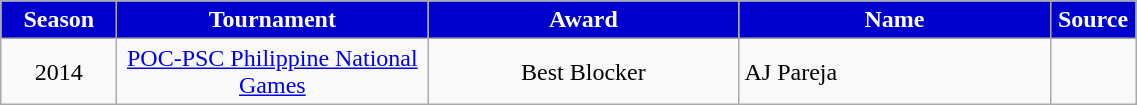<table class="wikitable" style="text-align:center;">
<tr>
<th width=70px style="background: #0000CD; color: White; text-align: center"><strong>Season</strong></th>
<th width=200px style="background: #0000CD; color: White"><strong>Tournament</strong></th>
<th width=200px style="background: #0000CD; color: White"><strong>Award</strong></th>
<th width=200px style="background: #0000CD; color: White"><strong>Name</strong></th>
<th width=50px style="background: #0000CD; color: White"><strong>Source</strong></th>
</tr>
<tr>
<td>2014</td>
<td><a href='#'>POC-PSC Philippine National Games</a></td>
<td>Best Blocker</td>
<td style="text-align:left;"> AJ Pareja</td>
<td></td>
</tr>
</table>
